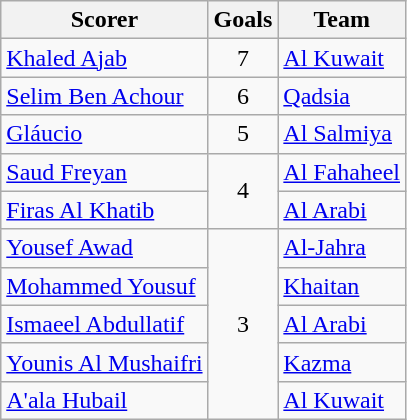<table class="wikitable">
<tr>
<th>Scorer</th>
<th>Goals</th>
<th>Team</th>
</tr>
<tr>
<td> <a href='#'>Khaled Ajab</a></td>
<td align=center>7</td>
<td><a href='#'>Al Kuwait</a></td>
</tr>
<tr>
<td> <a href='#'>Selim Ben Achour</a></td>
<td align=center>6</td>
<td><a href='#'>Qadsia</a></td>
</tr>
<tr>
<td> <a href='#'>Gláucio</a></td>
<td align=center>5</td>
<td><a href='#'>Al Salmiya</a></td>
</tr>
<tr>
<td> <a href='#'>Saud Freyan</a></td>
<td rowspan="2" style="text-align:center;">4</td>
<td><a href='#'>Al Fahaheel</a></td>
</tr>
<tr>
<td> <a href='#'>Firas Al Khatib</a></td>
<td><a href='#'>Al Arabi</a></td>
</tr>
<tr>
<td> <a href='#'>Yousef Awad</a></td>
<td rowspan="5" style="text-align:center;">3</td>
<td><a href='#'>Al-Jahra</a></td>
</tr>
<tr>
<td> <a href='#'>Mohammed Yousuf</a></td>
<td><a href='#'>Khaitan</a></td>
</tr>
<tr>
<td> <a href='#'>Ismaeel Abdullatif</a></td>
<td><a href='#'>Al Arabi</a></td>
</tr>
<tr>
<td> <a href='#'>Younis Al Mushaifri</a></td>
<td><a href='#'>Kazma</a></td>
</tr>
<tr>
<td> <a href='#'>A'ala Hubail</a></td>
<td><a href='#'>Al Kuwait</a></td>
</tr>
</table>
